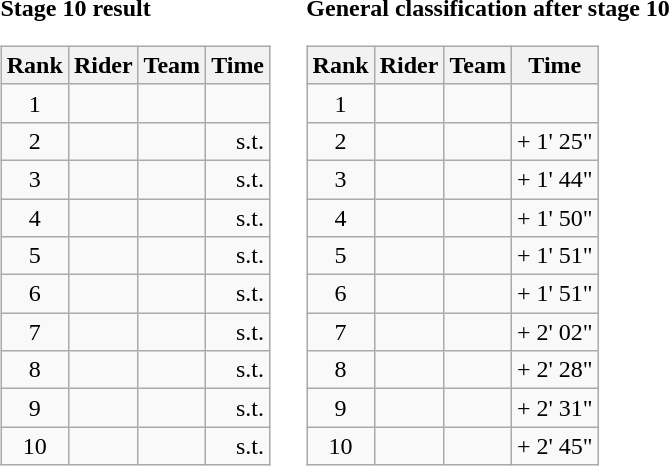<table>
<tr>
<td><strong>Stage 10 result</strong><br><table class="wikitable">
<tr>
<th scope="col">Rank</th>
<th scope="col">Rider</th>
<th scope="col">Team</th>
<th scope="col">Time</th>
</tr>
<tr>
<td style="text-align:center;">1</td>
<td></td>
<td></td>
<td style="text-align:right;"></td>
</tr>
<tr>
<td style="text-align:center;">2</td>
<td></td>
<td></td>
<td style="text-align:right;">s.t.</td>
</tr>
<tr>
<td style="text-align:center;">3</td>
<td></td>
<td></td>
<td style="text-align:right;">s.t.</td>
</tr>
<tr>
<td style="text-align:center;">4</td>
<td> </td>
<td></td>
<td style="text-align:right;">s.t.</td>
</tr>
<tr>
<td style="text-align:center;">5</td>
<td></td>
<td></td>
<td style="text-align:right;">s.t.</td>
</tr>
<tr>
<td style="text-align:center;">6</td>
<td></td>
<td></td>
<td style="text-align:right;">s.t.</td>
</tr>
<tr>
<td style="text-align:center;">7</td>
<td></td>
<td></td>
<td style="text-align:right;">s.t.</td>
</tr>
<tr>
<td style="text-align:center;">8</td>
<td></td>
<td></td>
<td style="text-align:right;">s.t.</td>
</tr>
<tr>
<td style="text-align:center;">9</td>
<td></td>
<td></td>
<td style="text-align:right;">s.t.</td>
</tr>
<tr>
<td style="text-align:center;">10</td>
<td> </td>
<td></td>
<td style="text-align:right;">s.t.</td>
</tr>
</table>
</td>
<td></td>
<td><strong>General classification after stage 10</strong><br><table class="wikitable">
<tr>
<th scope="col">Rank</th>
<th scope="col">Rider</th>
<th scope="col">Team</th>
<th scope="col">Time</th>
</tr>
<tr>
<td style="text-align:center;">1</td>
<td> </td>
<td></td>
<td style="text-align:right;"></td>
</tr>
<tr>
<td style="text-align:center;">2</td>
<td> </td>
<td></td>
<td style="text-align:right;">+ 1' 25"</td>
</tr>
<tr>
<td style="text-align:center;">3</td>
<td></td>
<td></td>
<td style="text-align:right;">+ 1' 44"</td>
</tr>
<tr>
<td style="text-align:center;">4</td>
<td></td>
<td></td>
<td style="text-align:right;">+ 1' 50"</td>
</tr>
<tr>
<td style="text-align:center;">5</td>
<td></td>
<td></td>
<td style="text-align:right;">+ 1' 51"</td>
</tr>
<tr>
<td style="text-align:center;">6</td>
<td></td>
<td></td>
<td style="text-align:right;">+ 1' 51"</td>
</tr>
<tr>
<td style="text-align:center;">7</td>
<td>  </td>
<td></td>
<td style="text-align:right;">+ 2' 02"</td>
</tr>
<tr>
<td style="text-align:center;">8</td>
<td></td>
<td></td>
<td style="text-align:right;">+ 2' 28"</td>
</tr>
<tr>
<td style="text-align:center;">9</td>
<td></td>
<td></td>
<td style="text-align:right;">+ 2' 31"</td>
</tr>
<tr>
<td style="text-align:center;">10</td>
<td> </td>
<td></td>
<td style="text-align:right;">+ 2' 45"</td>
</tr>
</table>
</td>
</tr>
</table>
